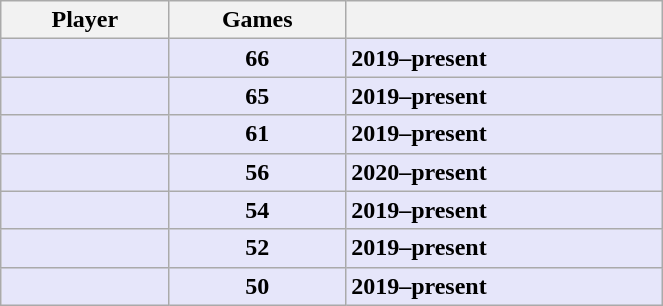<table class="wikitable sortable" width=35%>
<tr>
<th>Player</th>
<th>Games</th>
<th></th>
</tr>
<tr style=background:#E6E6FA>
<td><strong></strong></td>
<td align=center><strong>66</strong></td>
<td><strong>2019–present</strong></td>
</tr>
<tr style=background:#E6E6FA>
<td><strong></strong></td>
<td align=center><strong>65</strong></td>
<td><strong>2019–present</strong></td>
</tr>
<tr style=background:#E6E6FA>
<td><strong></strong></td>
<td align=center><strong>61</strong></td>
<td><strong>2019–present</strong></td>
</tr>
<tr style=background:#E6E6FA>
<td><strong></strong></td>
<td align=center><strong>56</strong></td>
<td><strong>2020–present</strong></td>
</tr>
<tr style=background:#E6E6FA>
<td><strong></strong></td>
<td align=center><strong>54</strong></td>
<td><strong>2019–present</strong></td>
</tr>
<tr style=background:#E6E6FA>
<td><strong></strong></td>
<td align=center><strong>52</strong></td>
<td><strong>2019–present</strong></td>
</tr>
<tr style=background:#E6E6FA>
<td><strong></strong></td>
<td align=center><strong>50</strong></td>
<td><strong>2019–present</strong></td>
</tr>
</table>
